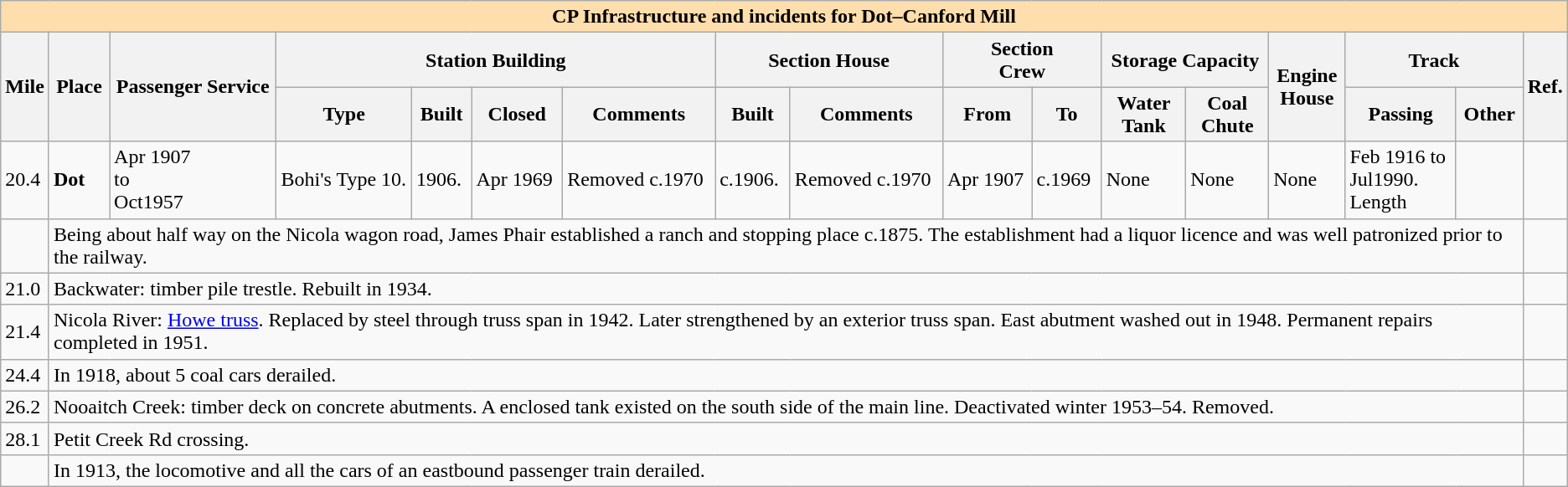<table class="wikitable">
<tr>
<th colspan="17" style="background:#ffdead;">CP Infrastructure and incidents for Dot–Canford Mill</th>
</tr>
<tr>
<th rowspan=2>Mile<br></th>
<th rowspan=2>Place</th>
<th rowspan=2>Passenger Service</th>
<th colspan=4>Station Building</th>
<th colspan=2>Section House</th>
<th colspan=2>Section<br>Crew</th>
<th colspan=2>Storage Capacity</th>
<th rowspan=2>Engine<br>House</th>
<th colspan=2>Track</th>
<th rowspan=2>Ref.</th>
</tr>
<tr>
<th>Type</th>
<th>Built</th>
<th>Closed</th>
<th>Comments</th>
<th>Built</th>
<th>Comments</th>
<th>From</th>
<th>To</th>
<th>Water<br>Tank</th>
<th>Coal<br>Chute</th>
<th>Passing</th>
<th>Other</th>
</tr>
<tr>
<td>20.4</td>
<td><strong>Dot</strong></td>
<td>Apr 1907<br>to<br> Oct1957</td>
<td>Bohi's Type 10.</td>
<td>1906.</td>
<td>Apr 1969</td>
<td>Removed c.1970</td>
<td>c.1906.</td>
<td>Removed c.1970</td>
<td>Apr 1907</td>
<td>c.1969</td>
<td>None</td>
<td>None</td>
<td>None</td>
<td>Feb 1916 to<br>Jul1990.<br>Length </td>
<td></td>
<td></td>
</tr>
<tr>
<td></td>
<td colspan=15>Being about half way on the Nicola wagon road, James Phair established a ranch and stopping place c.1875. The establishment had a liquor licence and was well patronized prior to the railway.</td>
<td></td>
</tr>
<tr>
<td>21.0</td>
<td colspan=15>Backwater:  timber pile trestle. Rebuilt in 1934.</td>
<td></td>
</tr>
<tr>
<td>21.4</td>
<td colspan=15>Nicola River:  <a href='#'>Howe truss</a>. Replaced by  steel through truss span in 1942. Later strengthened by an exterior truss span. East abutment washed out in 1948. Permanent repairs completed in 1951.</td>
<td></td>
</tr>
<tr>
<td>24.4</td>
<td colspan=15>In 1918, about 5 coal cars derailed.</td>
<td></td>
</tr>
<tr>
<td>26.2</td>
<td colspan=15>Nooaitch Creek:  timber deck on concrete abutments. A  enclosed tank existed on the south side of the main line. Deactivated winter 1953–54. Removed.</td>
<td></td>
</tr>
<tr>
<td>28.1</td>
<td colspan=15>Petit Creek Rd crossing.</td>
<td></td>
</tr>
<tr>
<td></td>
<td colspan=15>In 1913, the locomotive and all the cars of an eastbound passenger train derailed.</td>
<td></td>
</tr>
</table>
